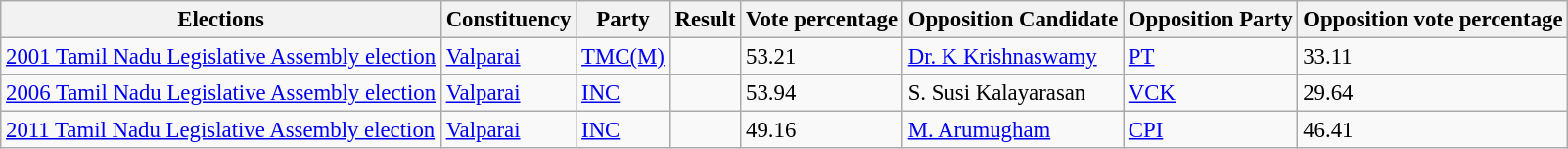<table class="sortable wikitable"style="font-size: 95%">
<tr>
<th>Elections</th>
<th>Constituency</th>
<th>Party</th>
<th>Result</th>
<th>Vote percentage</th>
<th>Opposition Candidate</th>
<th>Opposition Party</th>
<th>Opposition vote percentage</th>
</tr>
<tr>
<td><a href='#'>2001 Tamil Nadu Legislative Assembly election</a></td>
<td><a href='#'>Valparai</a></td>
<td><a href='#'>TMC(M)</a></td>
<td></td>
<td>53.21</td>
<td><a href='#'>Dr. K Krishnaswamy</a></td>
<td><a href='#'>PT</a></td>
<td>33.11</td>
</tr>
<tr>
<td><a href='#'>2006 Tamil Nadu Legislative Assembly election</a></td>
<td><a href='#'>Valparai</a></td>
<td><a href='#'>INC</a></td>
<td></td>
<td>53.94</td>
<td>S. Susi Kalayarasan</td>
<td><a href='#'>VCK</a></td>
<td>29.64</td>
</tr>
<tr>
<td><a href='#'>2011 Tamil Nadu Legislative Assembly election</a></td>
<td><a href='#'>Valparai</a></td>
<td><a href='#'>INC</a></td>
<td></td>
<td>49.16</td>
<td><a href='#'>M. Arumugham</a></td>
<td><a href='#'>CPI</a></td>
<td>46.41</td>
</tr>
</table>
